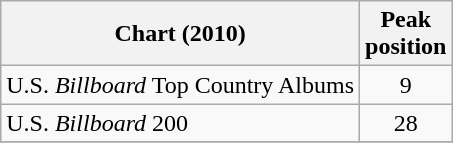<table class="wikitable">
<tr>
<th>Chart (2010)</th>
<th>Peak<br>position</th>
</tr>
<tr>
<td>U.S. <em>Billboard</em> Top Country Albums</td>
<td align="center">9</td>
</tr>
<tr>
<td>U.S. <em>Billboard</em> 200</td>
<td align="center">28</td>
</tr>
<tr>
</tr>
</table>
